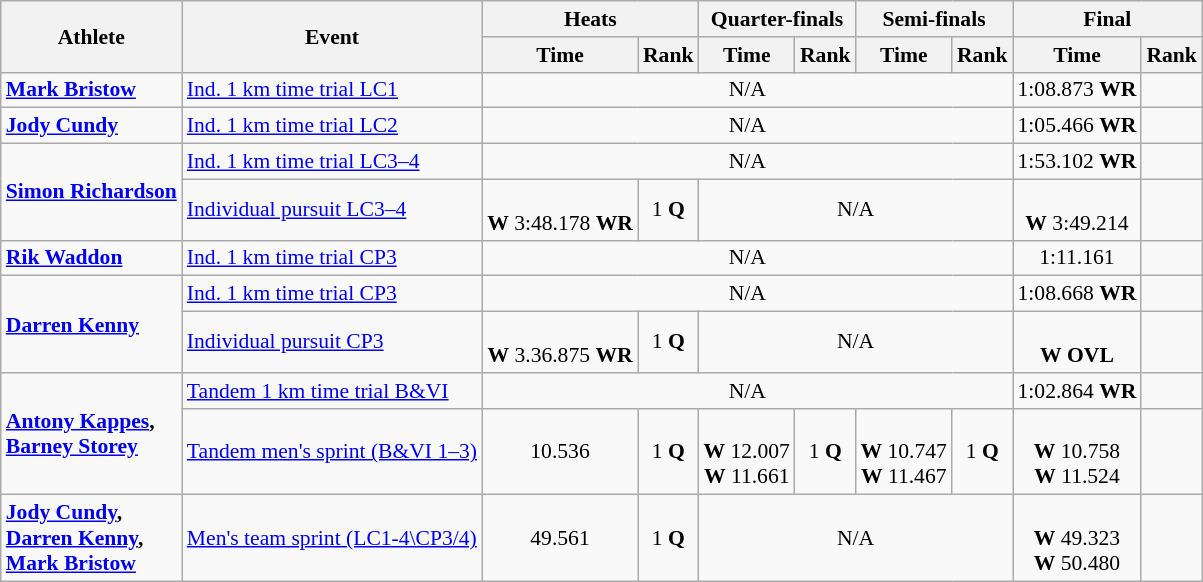<table class=wikitable style="font-size:90%">
<tr>
<th rowspan="2">Athlete</th>
<th rowspan="2">Event</th>
<th colspan="2">Heats</th>
<th colspan="2">Quarter-finals</th>
<th colspan="2">Semi-finals</th>
<th colspan="2">Final</th>
</tr>
<tr>
<th>Time</th>
<th>Rank</th>
<th>Time</th>
<th>Rank</th>
<th>Time</th>
<th>Rank</th>
<th>Time</th>
<th>Rank</th>
</tr>
<tr>
<td><strong><a href='#'>Mark Bristow</a></strong></td>
<td><a href='#'>Ind. 1 km time trial LC1</a></td>
<td align="center" colspan="6">N/A</td>
<td align="center">1:08.873 <strong>WR</strong></td>
<td align="center"></td>
</tr>
<tr>
<td><strong><a href='#'>Jody Cundy</a></strong></td>
<td><a href='#'>Ind. 1 km time trial LC2</a></td>
<td align="center" colspan="6">N/A</td>
<td align="center">1:05.466 <strong>WR</strong></td>
<td align="center"></td>
</tr>
<tr>
<td rowspan="2"><strong><a href='#'>Simon Richardson</a></strong></td>
<td><a href='#'>Ind. 1 km time trial LC3–4</a></td>
<td align="center" colspan="6">N/A</td>
<td align="center">1:53.102 <strong>WR</strong></td>
<td align="center"></td>
</tr>
<tr>
<td><a href='#'>Individual pursuit LC3–4</a></td>
<td align="center"><br> <strong>W</strong> 3:48.178 <strong>WR</strong></td>
<td align="center">1 <strong>Q</strong></td>
<td align="center" colspan="4">N/A</td>
<td align="center"><br> <strong>W</strong> 3:49.214</td>
<td align="center"></td>
</tr>
<tr>
<td><strong><a href='#'>Rik Waddon</a></strong></td>
<td><a href='#'>Ind. 1 km time trial CP3</a></td>
<td align="center" colspan="6">N/A</td>
<td align="center">1:11.161</td>
<td align="center"></td>
</tr>
<tr>
<td rowspan=2><strong><a href='#'>Darren Kenny</a></strong></td>
<td><a href='#'>Ind. 1 km time trial CP3</a></td>
<td align="center" colspan="6">N/A</td>
<td align="center">1:08.668 <strong>WR</strong></td>
<td align="center"></td>
</tr>
<tr>
<td><a href='#'>Individual pursuit CP3</a></td>
<td align="center"><br> <strong>W</strong> 3.36.875 <strong>WR</strong></td>
<td align="center">1 <strong>Q</strong></td>
<td align="center" colspan="4">N/A</td>
<td align="center"><br> <strong>W</strong> <strong>OVL</strong></td>
<td align="center"></td>
</tr>
<tr>
<td rowspan="2"><strong><a href='#'>Antony Kappes</a>,<br><a href='#'>Barney Storey</a></strong></td>
<td><a href='#'>Tandem 1 km time trial B&VI</a></td>
<td align="center" colspan="6">N/A</td>
<td align="center">1:02.864 <strong>WR</strong></td>
<td align="center"></td>
</tr>
<tr>
<td><a href='#'>Tandem men's sprint (B&VI 1–3)</a></td>
<td align="center">10.536</td>
<td align="center">1 <strong>Q</strong></td>
<td align="center"><br> <strong>W</strong> 12.007<br> <strong>W</strong> 11.661</td>
<td align="center">1 <strong>Q</strong></td>
<td align="center"><br> <strong>W</strong> 10.747<br> <strong>W</strong> 11.467</td>
<td align="center">1 <strong>Q</strong></td>
<td align="center"><br> <strong>W</strong> 10.758<br> <strong>W</strong> 11.524</td>
<td align="center"></td>
</tr>
<tr>
<td><strong><a href='#'>Jody Cundy</a>,<br><a href='#'>Darren Kenny</a>,<br><a href='#'>Mark Bristow</a></strong></td>
<td><a href='#'>Men's team sprint (LC1-4\CP3/4)</a></td>
<td align="center">49.561</td>
<td align="center">1 <strong>Q</strong></td>
<td align="center" colspan="4">N/A</td>
<td align="center"><br> <strong>W</strong> 49.323<br> <strong>W</strong> 50.480</td>
<td align="center"></td>
</tr>
</table>
